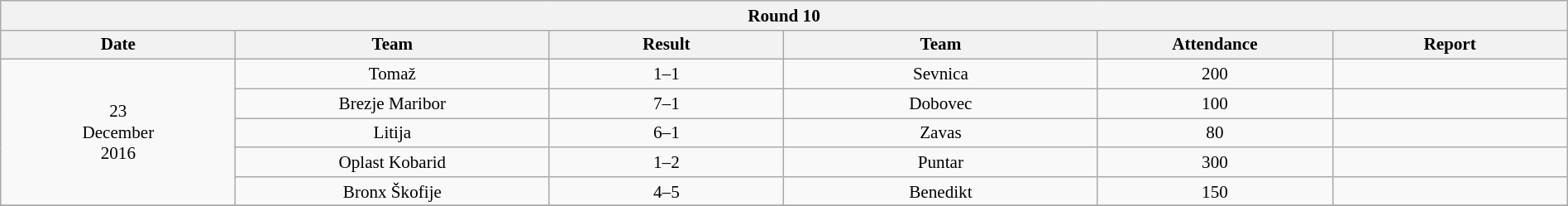<table class="wikitable collapsible collapsed" style="font-size:88%; text-align:center; width:100%">
<tr>
<th colspan=6 bgcolor=#FFFFFF>Round 10</th>
</tr>
<tr>
<th width=15% bgcolor=#89CFF0>Date</th>
<th width=20% bgcolor=#89CFF0>Team</th>
<th width=15% bgcolor=#89CFF0>Result</th>
<th width=20% bgcolor=#89CFF0>Team</th>
<th width=15% bgcolor=#89CFF0>Attendance</th>
<th width=15% bgcolor=#89CFF0>Report</th>
</tr>
<tr>
<td rowspan=5>23 <br> December <br> 2016</td>
<td>Tomaž</td>
<td>1–1</td>
<td>Sevnica</td>
<td>200</td>
<td></td>
</tr>
<tr align=center>
<td>Brezje Maribor</td>
<td>7–1</td>
<td>Dobovec</td>
<td>100</td>
<td></td>
</tr>
<tr align=center>
<td>Litija</td>
<td>6–1</td>
<td>Zavas</td>
<td>80</td>
<td></td>
</tr>
<tr align=center>
<td>Oplast Kobarid</td>
<td>1–2</td>
<td>Puntar</td>
<td>300</td>
<td></td>
</tr>
<tr align=center>
<td>Bronx Škofije</td>
<td>4–5</td>
<td>Benedikt</td>
<td>150</td>
<td></td>
</tr>
<tr>
</tr>
</table>
